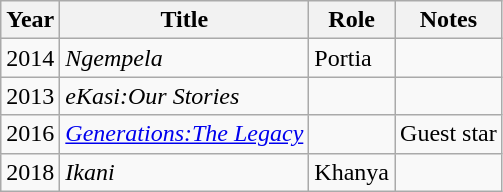<table class="wikitable sortable">
<tr>
<th>Year</th>
<th>Title</th>
<th>Role</th>
<th>Notes</th>
</tr>
<tr>
<td>2014</td>
<td><em>Ngempela</em></td>
<td>Portia</td>
<td></td>
</tr>
<tr>
<td>2013</td>
<td><em>eKasi:Our Stories</em></td>
<td></td>
<td></td>
</tr>
<tr>
<td>2016</td>
<td><em><a href='#'>Generations:The Legacy</a></em></td>
<td></td>
<td>Guest star</td>
</tr>
<tr>
<td>2018</td>
<td><em>Ikani</em></td>
<td>Khanya</td>
<td></td>
</tr>
</table>
